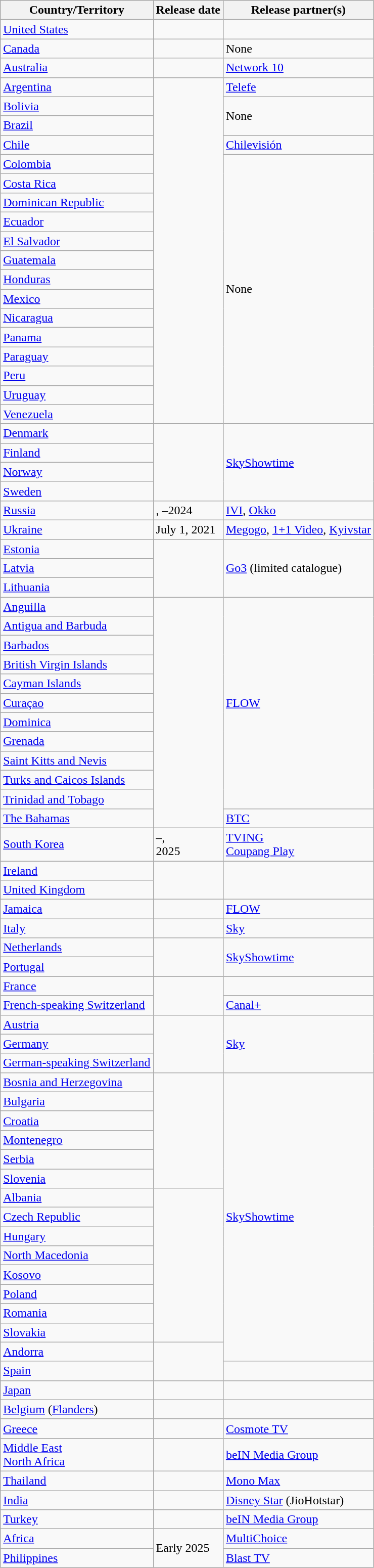<table class="wikitable sortable plainrowheaders">
<tr>
<th scope="col">Country/Territory</th>
<th scope="col">Release date</th>
<th scope="col">Release partner(s)</th>
</tr>
<tr>
<td><a href='#'>United States</a></td>
<td scope="row"></td>
<td></td>
</tr>
<tr>
<td><a href='#'>Canada</a></td>
<td scope="row"></td>
<td>None</td>
</tr>
<tr>
<td><a href='#'>Australia</a></td>
<td scope="row"></td>
<td><a href='#'>Network 10</a></td>
</tr>
<tr>
<td><a href='#'>Argentina</a></td>
<td rowspan="18" scope="row"></td>
<td><a href='#'>Telefe</a></td>
</tr>
<tr>
<td><a href='#'>Bolivia</a></td>
<td rowspan="2">None</td>
</tr>
<tr>
<td><a href='#'>Brazil</a></td>
</tr>
<tr>
<td><a href='#'>Chile</a></td>
<td><a href='#'>Chilevisión</a></td>
</tr>
<tr>
<td><a href='#'>Colombia</a></td>
<td rowspan="14">None</td>
</tr>
<tr>
<td><a href='#'>Costa Rica</a></td>
</tr>
<tr>
<td><a href='#'>Dominican Republic</a></td>
</tr>
<tr>
<td><a href='#'>Ecuador</a></td>
</tr>
<tr>
<td><a href='#'>El Salvador</a></td>
</tr>
<tr>
<td><a href='#'>Guatemala</a></td>
</tr>
<tr>
<td><a href='#'>Honduras</a></td>
</tr>
<tr>
<td><a href='#'>Mexico</a></td>
</tr>
<tr>
<td><a href='#'>Nicaragua</a></td>
</tr>
<tr>
<td><a href='#'>Panama</a></td>
</tr>
<tr>
<td><a href='#'>Paraguay</a></td>
</tr>
<tr>
<td><a href='#'>Peru</a></td>
</tr>
<tr>
<td><a href='#'>Uruguay</a></td>
</tr>
<tr>
<td><a href='#'>Venezuela</a></td>
</tr>
<tr>
<td><a href='#'>Denmark</a></td>
<td rowspan="4" scope="row"></td>
<td rowspan="4"><a href='#'>SkyShowtime</a></td>
</tr>
<tr>
<td><a href='#'>Finland</a></td>
</tr>
<tr>
<td><a href='#'>Norway</a></td>
</tr>
<tr>
<td><a href='#'>Sweden</a></td>
</tr>
<tr>
<td><a href='#'>Russia</a></td>
<td>, –2024</td>
<td><a href='#'>IVI</a>, <a href='#'>Okko</a></td>
</tr>
<tr>
<td><a href='#'>Ukraine</a></td>
<td>July 1, 2021</td>
<td><a href='#'>Megogo</a>, <a href='#'>1+1 Video</a>, <a href='#'>Kyivstar</a></td>
</tr>
<tr>
<td><a href='#'>Estonia</a></td>
<td rowspan="3" scope="row"></td>
<td rowspan="3"><a href='#'>Go3</a> (limited catalogue)</td>
</tr>
<tr>
<td><a href='#'>Latvia</a></td>
</tr>
<tr>
<td><a href='#'>Lithuania</a></td>
</tr>
<tr>
<td><a href='#'>Anguilla</a></td>
<td rowspan="12" scope="row"></td>
<td rowspan="11"><a href='#'>FLOW</a></td>
</tr>
<tr>
<td><a href='#'>Antigua and Barbuda</a></td>
</tr>
<tr>
<td><a href='#'>Barbados</a></td>
</tr>
<tr>
<td><a href='#'>British Virgin Islands</a></td>
</tr>
<tr>
<td><a href='#'>Cayman Islands</a></td>
</tr>
<tr>
<td><a href='#'>Curaçao</a></td>
</tr>
<tr>
<td><a href='#'>Dominica</a></td>
</tr>
<tr>
<td><a href='#'>Grenada</a></td>
</tr>
<tr>
<td><a href='#'>Saint Kitts and Nevis</a></td>
</tr>
<tr>
<td><a href='#'>Turks and Caicos Islands</a></td>
</tr>
<tr>
<td><a href='#'>Trinidad and Tobago</a></td>
</tr>
<tr>
<td><a href='#'>The Bahamas</a></td>
<td><a href='#'>BTC</a></td>
</tr>
<tr>
<td><a href='#'>South Korea</a></td>
<td scope="row">–,<br>2025</td>
<td><a href='#'>TVING</a><br><a href='#'>Coupang Play</a></td>
</tr>
<tr>
<td><a href='#'>Ireland</a></td>
<td rowspan="2" scope="row"></td>
<td rowspan="2"></td>
</tr>
<tr>
<td><a href='#'>United Kingdom</a></td>
</tr>
<tr>
<td><a href='#'>Jamaica</a></td>
<td scope="row"></td>
<td><a href='#'>FLOW</a></td>
</tr>
<tr>
<td><a href='#'>Italy</a></td>
<td scope="row"></td>
<td><a href='#'>Sky</a></td>
</tr>
<tr>
<td><a href='#'>Netherlands</a></td>
<td rowspan="2" scope="row"></td>
<td rowspan="2"><a href='#'>SkyShowtime</a></td>
</tr>
<tr>
<td><a href='#'>Portugal</a></td>
</tr>
<tr>
<td><a href='#'>France</a></td>
<td rowspan="2" scope="row"></td>
<td></td>
</tr>
<tr>
<td><a href='#'>French-speaking Switzerland</a></td>
<td><a href='#'>Canal+</a></td>
</tr>
<tr>
<td><a href='#'>Austria</a></td>
<td rowspan="3" scope="row"></td>
<td rowspan="3"><a href='#'>Sky</a></td>
</tr>
<tr>
<td><a href='#'>Germany</a></td>
</tr>
<tr>
<td><a href='#'>German-speaking Switzerland</a></td>
</tr>
<tr>
<td><a href='#'>Bosnia and Herzegovina</a></td>
<td rowspan="6" scope="row"></td>
<td rowspan="15"><a href='#'>SkyShowtime</a></td>
</tr>
<tr>
<td><a href='#'>Bulgaria</a></td>
</tr>
<tr>
<td><a href='#'>Croatia</a></td>
</tr>
<tr>
<td><a href='#'>Montenegro</a></td>
</tr>
<tr>
<td><a href='#'>Serbia</a></td>
</tr>
<tr>
<td><a href='#'>Slovenia</a></td>
</tr>
<tr>
<td><a href='#'>Albania</a></td>
<td rowspan="8" scope="row"></td>
</tr>
<tr>
<td><a href='#'>Czech Republic</a></td>
</tr>
<tr>
<td><a href='#'>Hungary</a></td>
</tr>
<tr>
<td><a href='#'>North Macedonia</a></td>
</tr>
<tr>
<td><a href='#'>Kosovo</a></td>
</tr>
<tr>
<td><a href='#'>Poland</a></td>
</tr>
<tr>
<td><a href='#'>Romania</a></td>
</tr>
<tr>
<td><a href='#'>Slovakia</a></td>
</tr>
<tr>
<td><a href='#'>Andorra</a></td>
<td rowspan="2" scope="row"></td>
</tr>
<tr>
<td><a href='#'>Spain</a></td>
<td></td>
</tr>
<tr>
<td><a href='#'>Japan</a></td>
<td scope="row"></td>
<td></td>
</tr>
<tr>
<td><a href='#'>Belgium</a> (<a href='#'>Flanders</a>)</td>
<td scope="row"></td>
<td></td>
</tr>
<tr>
<td><a href='#'>Greece</a></td>
<td></td>
<td><a href='#'>Cosmote TV</a></td>
</tr>
<tr>
<td><a href='#'>Middle East<br>North Africa</a></td>
<td></td>
<td><a href='#'>beIN Media Group</a></td>
</tr>
<tr>
<td><a href='#'>Thailand</a></td>
<td scope="row"></td>
<td><a href='#'>Mono Max</a></td>
</tr>
<tr>
<td><a href='#'>India</a></td>
<td scope="row"></td>
<td><a href='#'>Disney Star</a> (JioHotstar)</td>
</tr>
<tr>
<td><a href='#'>Turkey</a></td>
<td scope="row"></td>
<td><a href='#'>beIN Media Group</a></td>
</tr>
<tr>
<td><a href='#'>Africa</a></td>
<td rowspan="2" scope="row">Early 2025</td>
<td><a href='#'>MultiChoice</a></td>
</tr>
<tr>
<td><a href='#'>Philippines</a></td>
<td><a href='#'>Blast TV</a></td>
</tr>
</table>
